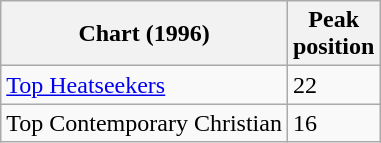<table class="wikitable sortable">
<tr>
<th scope="col">Chart (1996)</th>
<th scope="col">Peak<br>position</th>
</tr>
<tr>
<td align="left"><a href='#'>Top Heatseekers</a></td>
<td align="left">22</td>
</tr>
<tr>
<td align="left">Top Contemporary Christian</td>
<td align="left">16</td>
</tr>
</table>
